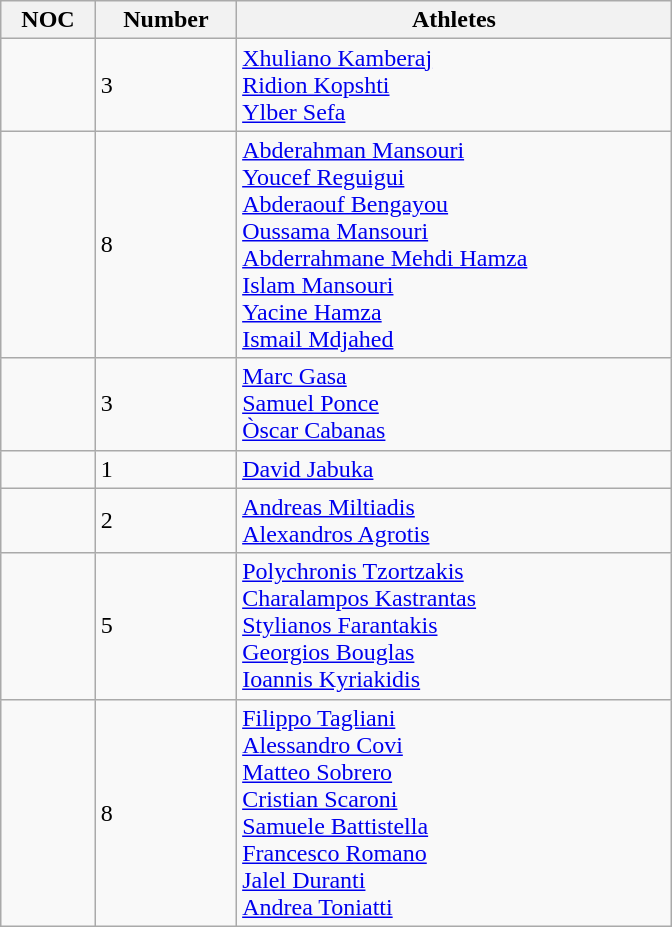<table class="wikitable" style="text-align:left; width:28em; margin-bottom:0; style="font-size:95%;">
<tr>
<th>NOC</th>
<th>Number</th>
<th>Athletes</th>
</tr>
<tr>
<td></td>
<td>3</td>
<td><a href='#'>Xhuliano Kamberaj</a><br><a href='#'>Ridion Kopshti</a><br><a href='#'>Ylber Sefa</a></td>
</tr>
<tr>
<td></td>
<td>8</td>
<td><a href='#'>Abderahman Mansouri</a><br><a href='#'>Youcef Reguigui</a><br><a href='#'>Abderaouf Bengayou</a><br><a href='#'>Oussama Mansouri</a><br><a href='#'>Abderrahmane Mehdi Hamza</a><br><a href='#'>Islam Mansouri</a><br><a href='#'>Yacine Hamza</a><br><a href='#'>Ismail Mdjahed</a></td>
</tr>
<tr>
<td></td>
<td>3</td>
<td><a href='#'>Marc Gasa</a><br><a href='#'>Samuel Ponce</a><br><a href='#'>Òscar Cabanas</a></td>
</tr>
<tr>
<td></td>
<td>1</td>
<td><a href='#'>David Jabuka</a></td>
</tr>
<tr>
<td></td>
<td>2</td>
<td><a href='#'>Andreas Miltiadis</a><br><a href='#'>Alexandros Agrotis</a></td>
</tr>
<tr>
<td></td>
<td>5</td>
<td><a href='#'>Polychronis Tzortzakis</a><br><a href='#'>Charalampos Kastrantas</a><br><a href='#'>Stylianos Farantakis</a><br><a href='#'>Georgios Bouglas</a><br><a href='#'>Ioannis Kyriakidis</a></td>
</tr>
<tr>
<td></td>
<td>8</td>
<td><a href='#'>Filippo Tagliani</a><br><a href='#'>Alessandro Covi</a><br><a href='#'>Matteo Sobrero</a><br><a href='#'>Cristian Scaroni</a><br><a href='#'>Samuele Battistella</a><br><a href='#'>Francesco Romano</a><br><a href='#'>Jalel Duranti</a><br><a href='#'>Andrea Toniatti</a></td>
</tr>
</table>
